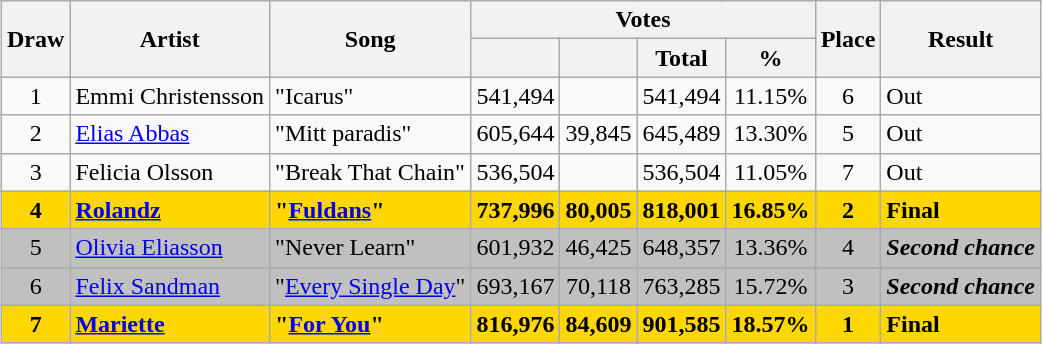<table class="sortable wikitable" style="margin: 1em auto 1em auto; text-align:center;">
<tr>
<th rowspan="2">Draw</th>
<th rowspan="2">Artist</th>
<th rowspan="2">Song</th>
<th colspan="4" class="unsortable">Votes</th>
<th rowspan="2">Place</th>
<th rowspan="2">Result</th>
</tr>
<tr>
<th></th>
<th></th>
<th>Total</th>
<th>%</th>
</tr>
<tr>
<td>1</td>
<td align="left">Emmi Christensson</td>
<td align="left">"Icarus"</td>
<td>541,494</td>
<td></td>
<td>541,494</td>
<td>11.15%</td>
<td>6</td>
<td align="left">Out</td>
</tr>
<tr>
<td>2</td>
<td align="left"><a href='#'>Elias Abbas</a></td>
<td align="left">"Mitt paradis"</td>
<td>605,644</td>
<td>39,845</td>
<td>645,489</td>
<td>13.30%</td>
<td>5</td>
<td align="left">Out</td>
</tr>
<tr>
<td>3</td>
<td align="left">Felicia Olsson</td>
<td align="left">"Break That Chain"</td>
<td>536,504</td>
<td></td>
<td>536,504</td>
<td>11.05%</td>
<td>7</td>
<td align="left">Out</td>
</tr>
<tr style="background:gold;">
<td><strong>4</strong></td>
<td align="left"><strong><a href='#'>Rolandz</a></strong></td>
<td align="left"><strong>"<a href='#'>Fuldans</a>"</strong></td>
<td><strong>737,996</strong></td>
<td><strong>80,005</strong></td>
<td><strong>818,001</strong></td>
<td><strong>16.85%</strong></td>
<td><strong>2</strong></td>
<td align="left"><strong>Final</strong></td>
</tr>
<tr style="background:silver;">
<td>5</td>
<td align="left"><a href='#'>Olivia Eliasson</a></td>
<td align="left">"Never Learn"</td>
<td>601,932</td>
<td>46,425</td>
<td>648,357</td>
<td>13.36%</td>
<td>4</td>
<td align="left"><strong><em>Second chance</em></strong></td>
</tr>
<tr style="background:silver;">
<td>6</td>
<td align="left"><a href='#'>Felix Sandman</a></td>
<td align="left">"<a href='#'>Every Single Day</a>"</td>
<td>693,167</td>
<td>70,118</td>
<td>763,285</td>
<td>15.72%</td>
<td>3</td>
<td align="left"><strong><em>Second chance</em></strong></td>
</tr>
<tr style="background:gold;">
<td><strong>7</strong></td>
<td align="left"><a href='#'><strong>Mariette</strong></a></td>
<td align="left"><strong>"<a href='#'>For You</a>"</strong></td>
<td><strong>816,976</strong></td>
<td><strong>84,609</strong></td>
<td><strong>901,585</strong></td>
<td><strong>18.57%</strong></td>
<td><strong>1</strong></td>
<td align="left"><strong>Final</strong></td>
</tr>
</table>
